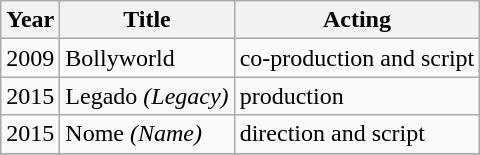<table class="wikitable">
<tr>
<th>Year</th>
<th>Title</th>
<th>Acting</th>
</tr>
<tr>
<td>2009</td>
<td>Bollyworld</td>
<td>co-production and script</td>
</tr>
<tr>
<td>2015</td>
<td>Legado <em>(Legacy)</em></td>
<td>production</td>
</tr>
<tr>
<td>2015</td>
<td>Nome <em>(Name)</em></td>
<td>direction and script</td>
</tr>
<tr>
</tr>
</table>
